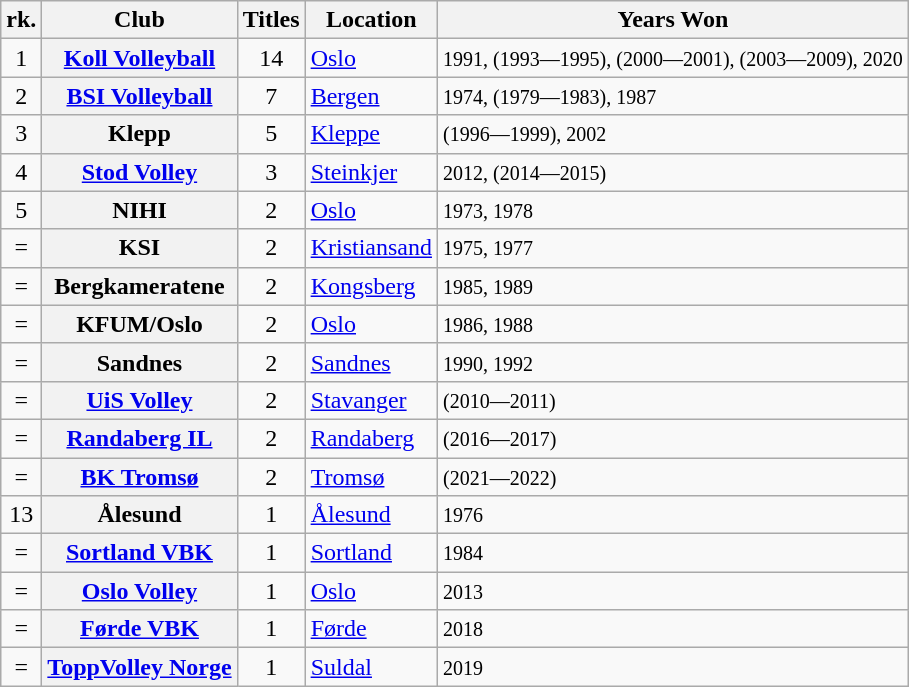<table class="wikitable alternance">
<tr>
<th scope="col">rk.</th>
<th scope="col">Club</th>
<th scope="col">Titles</th>
<th scope="col">Location</th>
<th scope="col">Years Won</th>
</tr>
<tr>
<td align="center">1</td>
<th scope="row"><a href='#'>Koll Volleyball</a></th>
<td style="text-align:center">14</td>
<td><a href='#'>Oslo</a></td>
<td><small> 1991, (1993—1995), (2000—2001), (2003—2009), 2020</small></td>
</tr>
<tr>
<td align="center">2</td>
<th scope="row"><a href='#'>BSI Volleyball</a></th>
<td style="text-align:center">7</td>
<td><a href='#'>Bergen</a></td>
<td><small> 1974, (1979—1983), 1987 </small></td>
</tr>
<tr>
<td align="center">3</td>
<th scope="row">Klepp</th>
<td style="text-align:center">5</td>
<td><a href='#'>Kleppe</a></td>
<td><small> (1996—1999), 2002 </small></td>
</tr>
<tr>
<td align="center">4</td>
<th scope="row"><a href='#'>Stod Volley</a></th>
<td style="text-align:center">3</td>
<td><a href='#'>Steinkjer</a></td>
<td><small> 2012, (2014—2015) </small></td>
</tr>
<tr>
<td align="center">5</td>
<th scope="row">NIHI</th>
<td style="text-align:center">2</td>
<td><a href='#'>Oslo</a></td>
<td><small> 1973, 1978 </small></td>
</tr>
<tr>
<td align="center">=</td>
<th scope="row">KSI</th>
<td style="text-align:center">2</td>
<td><a href='#'>Kristiansand</a></td>
<td><small> 1975, 1977 </small></td>
</tr>
<tr>
<td align="center">=</td>
<th scope="row">Bergkameratene</th>
<td style="text-align:center">2</td>
<td><a href='#'>Kongsberg</a></td>
<td><small> 1985, 1989 </small></td>
</tr>
<tr>
<td align="center">=</td>
<th scope="row">KFUM/Oslo</th>
<td style="text-align:center">2</td>
<td><a href='#'>Oslo</a></td>
<td><small> 1986, 1988 </small></td>
</tr>
<tr>
<td align="center">=</td>
<th scope="row">Sandnes</th>
<td style="text-align:center">2</td>
<td><a href='#'>Sandnes</a></td>
<td><small> 1990, 1992 </small></td>
</tr>
<tr>
<td align="center">=</td>
<th scope="row"><a href='#'>UiS Volley</a></th>
<td style="text-align:center">2</td>
<td><a href='#'>Stavanger</a></td>
<td><small> (2010—2011) </small></td>
</tr>
<tr>
<td align="center">=</td>
<th scope="row"><a href='#'>Randaberg IL</a></th>
<td style="text-align:center">2</td>
<td><a href='#'>Randaberg</a></td>
<td><small> (2016—2017) </small></td>
</tr>
<tr>
<td align="center">=</td>
<th scope="row"><a href='#'>BK Tromsø</a></th>
<td style="text-align:center">2</td>
<td><a href='#'>Tromsø</a></td>
<td><small> (2021—2022) </small></td>
</tr>
<tr>
<td align="center">13</td>
<th scope="row">Ålesund</th>
<td style="text-align:center">1</td>
<td><a href='#'>Ålesund</a></td>
<td><small> 1976 </small></td>
</tr>
<tr>
<td align="center">=</td>
<th scope="row"><a href='#'>Sortland VBK</a></th>
<td style="text-align:center">1</td>
<td><a href='#'>Sortland</a></td>
<td><small> 1984 </small></td>
</tr>
<tr>
<td align="center">=</td>
<th scope="row"><a href='#'>Oslo Volley</a></th>
<td style="text-align:center">1</td>
<td><a href='#'>Oslo</a></td>
<td><small> 2013 </small></td>
</tr>
<tr>
<td align="center">=</td>
<th scope="row"><a href='#'>Førde VBK</a></th>
<td style="text-align:center">1</td>
<td><a href='#'>Førde</a></td>
<td><small> 2018 </small></td>
</tr>
<tr>
<td align="center">=</td>
<th scope="row"><a href='#'>ToppVolley Norge</a></th>
<td style="text-align:center">1</td>
<td><a href='#'>Suldal</a></td>
<td><small> 2019 </small></td>
</tr>
</table>
